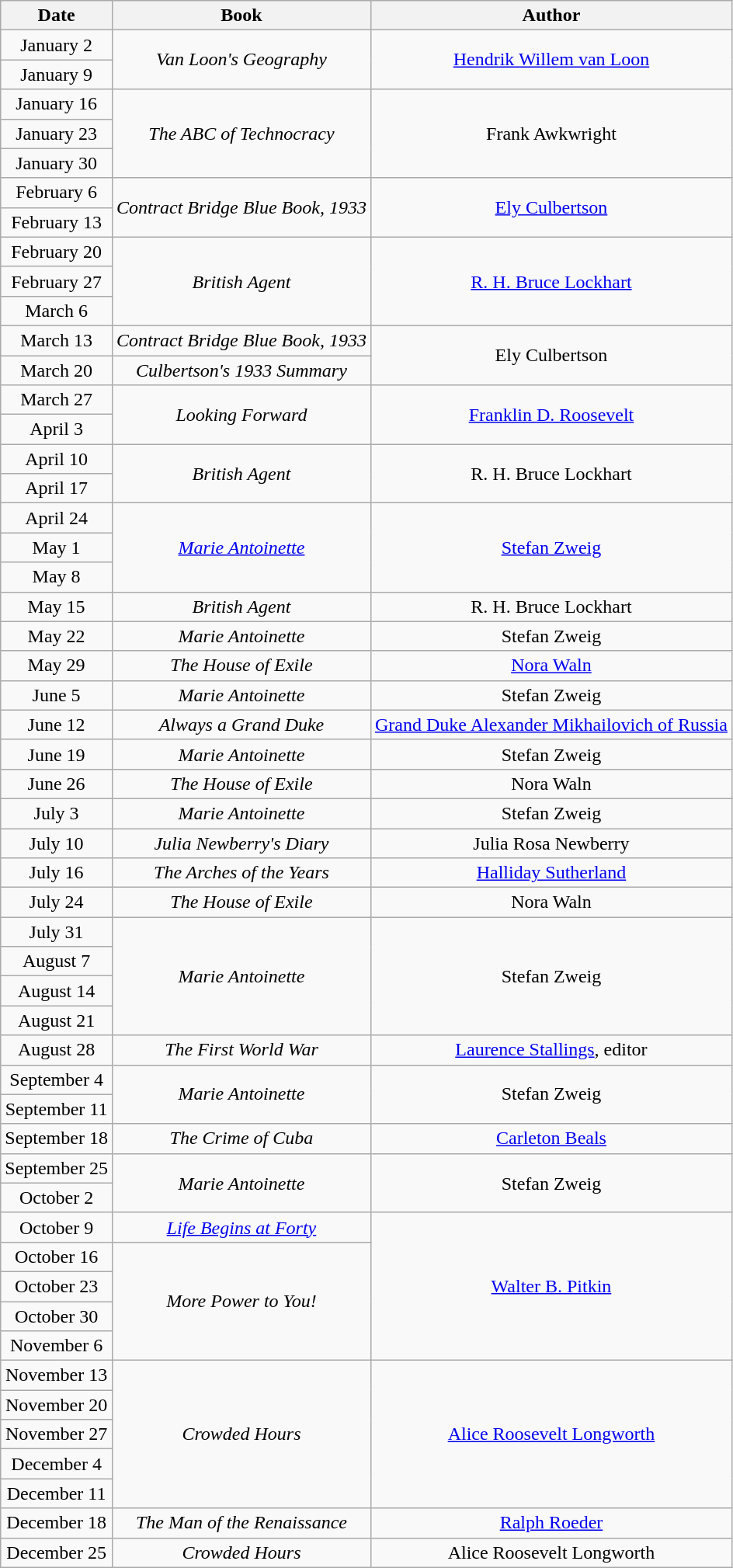<table class="wikitable sortable" style="text-align: center">
<tr>
<th>Date</th>
<th>Book</th>
<th>Author</th>
</tr>
<tr>
<td>January 2</td>
<td rowspan=2><em>Van Loon's Geography</em></td>
<td rowspan=2><a href='#'>Hendrik Willem van Loon</a></td>
</tr>
<tr>
<td>January 9</td>
</tr>
<tr>
<td>January 16</td>
<td rowspan=3><em>The ABC of Technocracy</em></td>
<td rowspan=3>Frank Awkwright</td>
</tr>
<tr>
<td>January 23</td>
</tr>
<tr>
<td>January 30</td>
</tr>
<tr>
<td>February 6</td>
<td rowspan=2><em>Contract Bridge Blue Book, 1933</em></td>
<td rowspan=2><a href='#'>Ely Culbertson</a></td>
</tr>
<tr>
<td>February 13</td>
</tr>
<tr>
<td>February 20</td>
<td rowspan=3><em>British Agent</em></td>
<td rowspan=3><a href='#'>R. H. Bruce Lockhart</a></td>
</tr>
<tr>
<td>February 27</td>
</tr>
<tr>
<td>March 6</td>
</tr>
<tr>
<td>March 13</td>
<td><em>Contract Bridge Blue Book, 1933</em></td>
<td rowspan=2>Ely Culbertson</td>
</tr>
<tr>
<td>March 20</td>
<td><em>Culbertson's 1933 Summary</em></td>
</tr>
<tr>
<td>March 27</td>
<td rowspan=2><em>Looking Forward</em></td>
<td rowspan=2><a href='#'>Franklin D. Roosevelt</a></td>
</tr>
<tr>
<td>April 3</td>
</tr>
<tr>
<td>April 10</td>
<td rowspan=2><em>British Agent</em></td>
<td rowspan=2>R. H. Bruce Lockhart</td>
</tr>
<tr>
<td>April 17</td>
</tr>
<tr>
<td>April 24</td>
<td rowspan=3><em><a href='#'>Marie Antoinette</a></em></td>
<td rowspan=3><a href='#'>Stefan Zweig</a></td>
</tr>
<tr>
<td>May 1</td>
</tr>
<tr>
<td>May 8</td>
</tr>
<tr>
<td>May 15</td>
<td><em>British Agent</em></td>
<td>R. H. Bruce Lockhart</td>
</tr>
<tr>
<td>May 22</td>
<td><em>Marie Antoinette</em></td>
<td>Stefan Zweig</td>
</tr>
<tr>
<td>May 29</td>
<td><em>The House of Exile</em></td>
<td><a href='#'>Nora Waln</a></td>
</tr>
<tr>
<td>June 5</td>
<td><em>Marie Antoinette</em></td>
<td>Stefan Zweig</td>
</tr>
<tr>
<td>June 12</td>
<td><em>Always a Grand Duke</em></td>
<td><a href='#'>Grand Duke Alexander Mikhailovich of Russia</a></td>
</tr>
<tr>
<td>June 19</td>
<td><em>Marie Antoinette</em></td>
<td>Stefan Zweig</td>
</tr>
<tr>
<td>June 26</td>
<td><em>The House of Exile</em></td>
<td>Nora Waln</td>
</tr>
<tr>
<td>July 3</td>
<td><em>Marie Antoinette</em></td>
<td>Stefan Zweig</td>
</tr>
<tr>
<td>July 10</td>
<td><em>Julia Newberry's Diary</em></td>
<td>Julia Rosa Newberry</td>
</tr>
<tr>
<td>July 16</td>
<td><em>The Arches of the Years</em></td>
<td><a href='#'>Halliday Sutherland</a></td>
</tr>
<tr>
<td>July 24</td>
<td><em>The House of Exile</em></td>
<td>Nora Waln</td>
</tr>
<tr>
<td>July 31</td>
<td rowspan=4><em>Marie Antoinette</em></td>
<td rowspan=4>Stefan Zweig</td>
</tr>
<tr>
<td>August 7</td>
</tr>
<tr>
<td>August 14</td>
</tr>
<tr>
<td>August 21</td>
</tr>
<tr>
<td>August 28</td>
<td><em>The First World War</em></td>
<td><a href='#'>Laurence Stallings</a>, editor</td>
</tr>
<tr>
<td>September 4</td>
<td rowspan=2><em>Marie Antoinette</em></td>
<td rowspan=2>Stefan Zweig</td>
</tr>
<tr>
<td>September 11</td>
</tr>
<tr>
<td>September 18</td>
<td><em>The Crime of Cuba</em></td>
<td><a href='#'>Carleton Beals</a></td>
</tr>
<tr>
<td>September 25</td>
<td rowspan=2><em>Marie Antoinette</em></td>
<td rowspan=2>Stefan Zweig</td>
</tr>
<tr>
<td>October 2</td>
</tr>
<tr>
<td>October 9</td>
<td><em><a href='#'>Life Begins at Forty</a></em></td>
<td rowspan=5><a href='#'>Walter B. Pitkin</a></td>
</tr>
<tr>
<td>October 16</td>
<td rowspan=4><em>More Power to You!</em></td>
</tr>
<tr>
<td>October 23</td>
</tr>
<tr>
<td>October 30</td>
</tr>
<tr>
<td>November 6</td>
</tr>
<tr>
<td>November 13</td>
<td rowspan=5><em>Crowded Hours</em></td>
<td rowspan=5><a href='#'>Alice Roosevelt Longworth</a></td>
</tr>
<tr>
<td>November 20</td>
</tr>
<tr>
<td>November 27</td>
</tr>
<tr>
<td>December 4</td>
</tr>
<tr>
<td>December 11</td>
</tr>
<tr>
<td>December 18</td>
<td><em>The Man of the Renaissance</em></td>
<td><a href='#'>Ralph Roeder</a></td>
</tr>
<tr>
<td>December 25</td>
<td><em>Crowded Hours</em></td>
<td>Alice Roosevelt Longworth</td>
</tr>
</table>
